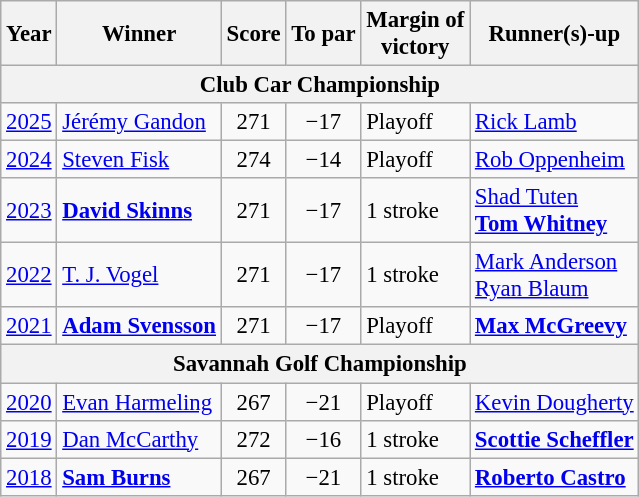<table class=wikitable style=font-size:95%>
<tr>
<th>Year</th>
<th>Winner</th>
<th>Score</th>
<th>To par</th>
<th>Margin of<br>victory</th>
<th>Runner(s)-up</th>
</tr>
<tr>
<th colspan=6>Club Car Championship</th>
</tr>
<tr>
<td><a href='#'>2025</a></td>
<td> <a href='#'>Jérémy Gandon</a></td>
<td align=center>271</td>
<td align=center>−17</td>
<td>Playoff</td>
<td> <a href='#'>Rick Lamb</a></td>
</tr>
<tr>
<td><a href='#'>2024</a></td>
<td> <a href='#'>Steven Fisk</a></td>
<td align=center>274</td>
<td align=center>−14</td>
<td>Playoff</td>
<td> <a href='#'>Rob Oppenheim</a></td>
</tr>
<tr>
<td><a href='#'>2023</a></td>
<td> <strong><a href='#'>David Skinns</a></strong></td>
<td align=center>271</td>
<td align=center>−17</td>
<td>1 stroke</td>
<td> <a href='#'>Shad Tuten</a><br> <strong><a href='#'>Tom Whitney</a></strong></td>
</tr>
<tr>
<td><a href='#'>2022</a></td>
<td> <a href='#'>T. J. Vogel</a></td>
<td align=center>271</td>
<td align=center>−17</td>
<td>1 stroke</td>
<td> <a href='#'>Mark Anderson</a><br> <a href='#'>Ryan Blaum</a></td>
</tr>
<tr>
<td><a href='#'>2021</a></td>
<td> <strong><a href='#'>Adam Svensson</a></strong></td>
<td align=center>271</td>
<td align=center>−17</td>
<td>Playoff</td>
<td> <strong><a href='#'>Max McGreevy</a></strong></td>
</tr>
<tr>
<th colspan=6>Savannah Golf Championship</th>
</tr>
<tr>
<td><a href='#'>2020</a></td>
<td> <a href='#'>Evan Harmeling</a></td>
<td align=center>267</td>
<td align=center>−21</td>
<td>Playoff</td>
<td> <a href='#'>Kevin Dougherty</a></td>
</tr>
<tr>
<td><a href='#'>2019</a></td>
<td> <a href='#'>Dan McCarthy</a></td>
<td align=center>272</td>
<td align=center>−16</td>
<td>1 stroke</td>
<td> <strong><a href='#'>Scottie Scheffler</a></strong></td>
</tr>
<tr>
<td><a href='#'>2018</a></td>
<td> <strong><a href='#'>Sam Burns</a></strong></td>
<td align=center>267</td>
<td align=center>−21</td>
<td>1 stroke</td>
<td> <strong><a href='#'>Roberto Castro</a></strong></td>
</tr>
</table>
